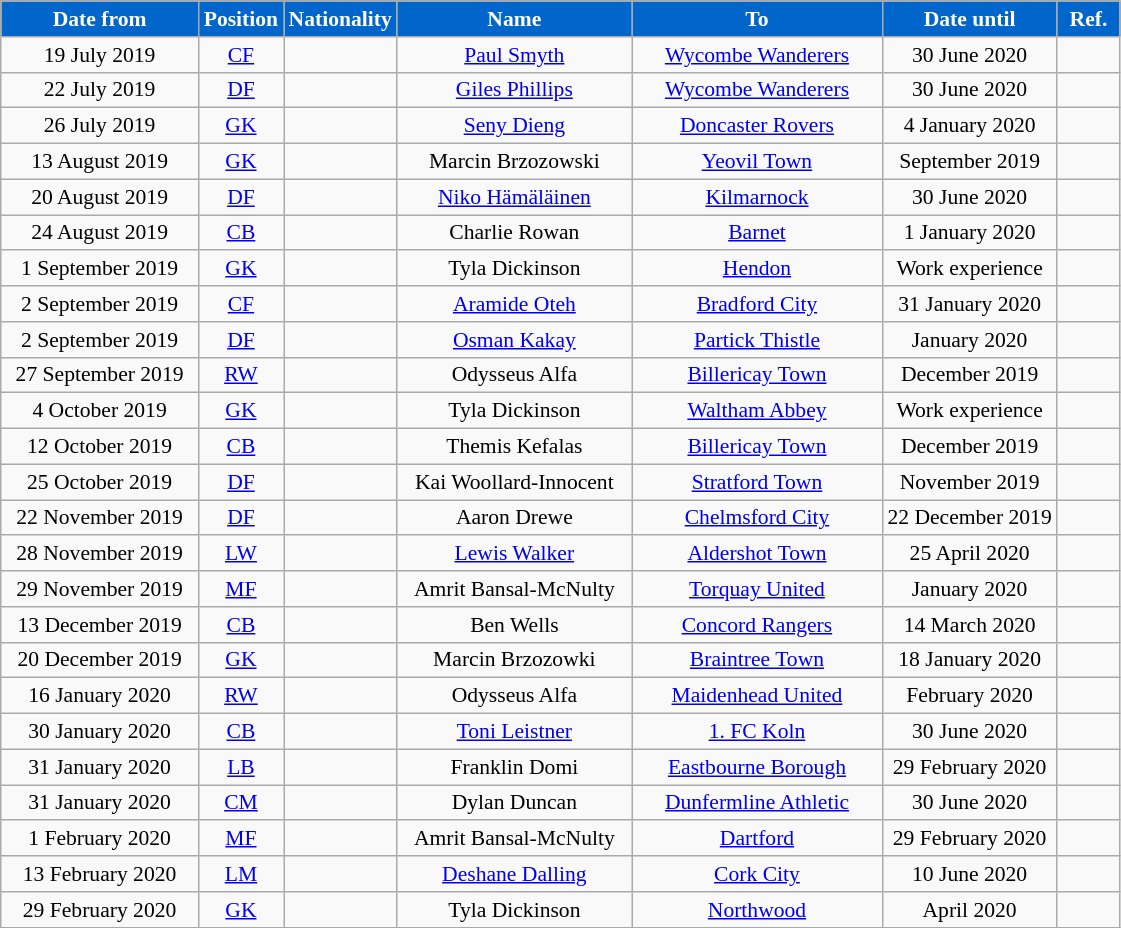<table class="wikitable" style="text-align:center; font-size:90%; ">
<tr>
<th style="background:#0066CC; color:#FFFFFF; width:125px;">Date from</th>
<th style="background:#0066CC; color:#FFFFFF; width:50px;">Position</th>
<th style="background:#0066CC; color:#FFFFFF; width:50px;">Nationality</th>
<th style="background:#0066CC; color:#FFFFFF; width:150px;">Name</th>
<th style="background:#0066CC; color:#FFFFFF; width:160px;">To</th>
<th style="background:#0066CC; color:#FFFFFF; width:110px;">Date until</th>
<th style="background:#0066CC; color:#FFFFFF; width:35px;">Ref.</th>
</tr>
<tr>
<td>19 July 2019</td>
<td><a href='#'>CF</a></td>
<td></td>
<td><a href='#'>Paul Smyth</a></td>
<td><a href='#'>Wycombe Wanderers</a></td>
<td>30 June 2020</td>
<td></td>
</tr>
<tr>
<td>22 July 2019</td>
<td><a href='#'>DF</a></td>
<td></td>
<td><a href='#'>Giles Phillips</a></td>
<td><a href='#'>Wycombe Wanderers</a></td>
<td>30 June 2020</td>
<td></td>
</tr>
<tr>
<td>26 July 2019</td>
<td><a href='#'>GK</a></td>
<td></td>
<td><a href='#'>Seny Dieng</a></td>
<td><a href='#'>Doncaster Rovers</a></td>
<td>4 January 2020</td>
<td></td>
</tr>
<tr>
<td>13 August 2019</td>
<td><a href='#'>GK</a></td>
<td></td>
<td>Marcin Brzozowski</td>
<td><a href='#'>Yeovil Town</a></td>
<td>September 2019</td>
<td></td>
</tr>
<tr>
<td>20 August 2019</td>
<td><a href='#'>DF</a></td>
<td></td>
<td><a href='#'>Niko Hämäläinen</a></td>
<td> <a href='#'>Kilmarnock</a></td>
<td>30 June 2020</td>
<td></td>
</tr>
<tr>
<td>24 August 2019</td>
<td><a href='#'>CB</a></td>
<td></td>
<td>Charlie Rowan</td>
<td><a href='#'>Barnet</a></td>
<td>1 January 2020</td>
<td></td>
</tr>
<tr>
<td>1 September 2019</td>
<td><a href='#'>GK</a></td>
<td></td>
<td>Tyla Dickinson</td>
<td><a href='#'>Hendon</a></td>
<td>Work experience</td>
<td></td>
</tr>
<tr>
<td>2 September 2019</td>
<td><a href='#'>CF</a></td>
<td></td>
<td><a href='#'>Aramide Oteh</a></td>
<td><a href='#'>Bradford City</a></td>
<td>31 January 2020</td>
<td></td>
</tr>
<tr>
<td>2 September 2019</td>
<td><a href='#'>DF</a></td>
<td></td>
<td><a href='#'>Osman Kakay</a></td>
<td> <a href='#'>Partick Thistle</a></td>
<td>January 2020</td>
<td></td>
</tr>
<tr>
<td>27 September 2019</td>
<td><a href='#'>RW</a></td>
<td></td>
<td>Odysseus Alfa</td>
<td><a href='#'>Billericay Town</a></td>
<td>December 2019</td>
<td></td>
</tr>
<tr>
<td>4 October 2019</td>
<td><a href='#'>GK</a></td>
<td></td>
<td>Tyla Dickinson</td>
<td><a href='#'>Waltham Abbey</a></td>
<td>Work experience</td>
<td></td>
</tr>
<tr>
<td>12 October 2019</td>
<td><a href='#'>CB</a></td>
<td></td>
<td>Themis Kefalas</td>
<td><a href='#'>Billericay Town</a></td>
<td>December 2019</td>
<td></td>
</tr>
<tr>
<td>25 October 2019</td>
<td><a href='#'>DF</a></td>
<td></td>
<td>Kai Woollard-Innocent</td>
<td><a href='#'>Stratford Town</a></td>
<td>November 2019</td>
<td></td>
</tr>
<tr>
<td>22 November 2019</td>
<td><a href='#'>DF</a></td>
<td></td>
<td>Aaron Drewe</td>
<td><a href='#'>Chelmsford City</a></td>
<td>22 December 2019</td>
<td></td>
</tr>
<tr>
<td>28 November 2019</td>
<td><a href='#'>LW</a></td>
<td></td>
<td><a href='#'>Lewis Walker</a></td>
<td><a href='#'>Aldershot Town</a></td>
<td>25 April 2020</td>
<td></td>
</tr>
<tr>
<td>29 November 2019</td>
<td><a href='#'>MF</a></td>
<td></td>
<td>Amrit Bansal-McNulty</td>
<td><a href='#'>Torquay United</a></td>
<td>January 2020</td>
<td></td>
</tr>
<tr>
<td>13 December 2019</td>
<td><a href='#'>CB</a></td>
<td></td>
<td>Ben Wells</td>
<td><a href='#'>Concord Rangers</a></td>
<td>14 March 2020</td>
<td></td>
</tr>
<tr>
<td>20 December 2019</td>
<td><a href='#'>GK</a></td>
<td></td>
<td>Marcin Brzozowki</td>
<td><a href='#'>Braintree Town</a></td>
<td>18 January 2020</td>
<td></td>
</tr>
<tr>
<td>16 January 2020</td>
<td><a href='#'>RW</a></td>
<td></td>
<td>Odysseus Alfa</td>
<td><a href='#'>Maidenhead United</a></td>
<td>February 2020</td>
<td></td>
</tr>
<tr>
<td>30 January 2020</td>
<td><a href='#'>CB</a></td>
<td></td>
<td><a href='#'>Toni Leistner</a></td>
<td> <a href='#'>1. FC Koln</a></td>
<td>30 June 2020</td>
<td></td>
</tr>
<tr>
<td>31 January 2020</td>
<td><a href='#'>LB</a></td>
<td></td>
<td>Franklin Domi</td>
<td><a href='#'>Eastbourne Borough</a></td>
<td>29 February 2020</td>
<td></td>
</tr>
<tr>
<td>31 January 2020</td>
<td><a href='#'>CM</a></td>
<td></td>
<td>Dylan Duncan</td>
<td> <a href='#'>Dunfermline Athletic</a></td>
<td>30 June 2020</td>
<td></td>
</tr>
<tr>
<td>1 February 2020</td>
<td><a href='#'>MF</a></td>
<td></td>
<td>Amrit Bansal-McNulty</td>
<td><a href='#'>Dartford</a></td>
<td>29 February 2020</td>
<td></td>
</tr>
<tr>
<td>13 February 2020</td>
<td><a href='#'>LM</a></td>
<td></td>
<td><a href='#'>Deshane Dalling</a></td>
<td> <a href='#'>Cork City</a></td>
<td>10 June 2020</td>
<td></td>
</tr>
<tr>
<td>29 February 2020</td>
<td><a href='#'>GK</a></td>
<td></td>
<td>Tyla Dickinson</td>
<td><a href='#'>Northwood</a></td>
<td>April 2020</td>
<td></td>
</tr>
</table>
